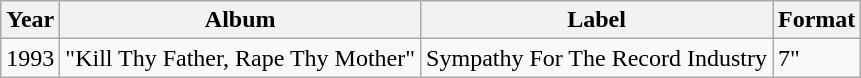<table class="wikitable">
<tr>
<th>Year</th>
<th>Album</th>
<th>Label</th>
<th>Format</th>
</tr>
<tr>
<td>1993</td>
<td>"Kill Thy Father, Rape Thy Mother"</td>
<td>Sympathy For The Record Industry</td>
<td>7"</td>
</tr>
</table>
